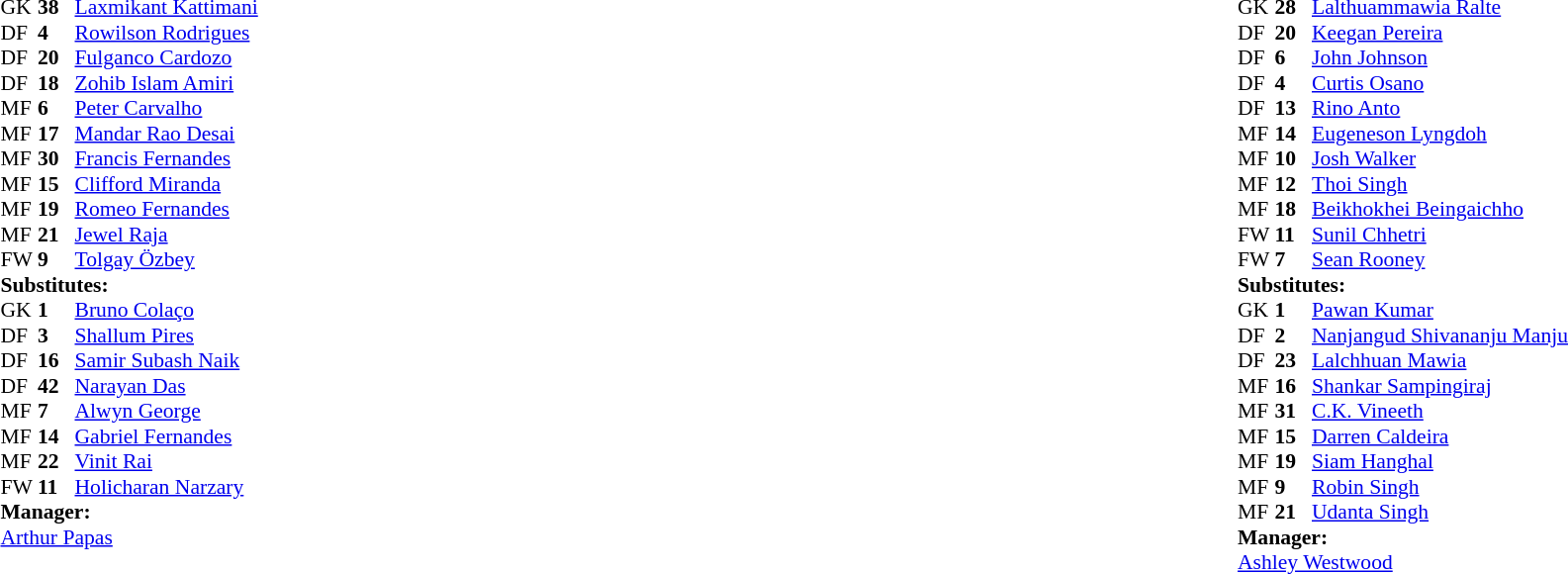<table width="100%">
<tr>
<td valign="top" width="40%"><br><table style="font-size: 90%" cellspacing="0" cellpadding="0">
<tr>
<th width=25></th>
<th width=25></th>
</tr>
<tr>
<td>GK</td>
<td><strong>38</strong></td>
<td> <a href='#'>Laxmikant Kattimani</a></td>
</tr>
<tr>
<td>DF</td>
<td><strong>4</strong></td>
<td> <a href='#'>Rowilson Rodrigues</a></td>
<td></td>
</tr>
<tr>
<td>DF</td>
<td><strong>20</strong></td>
<td> <a href='#'>Fulganco Cardozo</a></td>
</tr>
<tr>
<td>DF</td>
<td><strong>18</strong></td>
<td> <a href='#'>Zohib Islam Amiri</a></td>
</tr>
<tr>
<td>MF</td>
<td><strong>6</strong></td>
<td> <a href='#'>Peter Carvalho</a></td>
</tr>
<tr>
<td>MF</td>
<td><strong>17</strong></td>
<td> <a href='#'>Mandar Rao Desai</a></td>
<td></td>
<td></td>
</tr>
<tr>
<td>MF</td>
<td><strong>30</strong></td>
<td> <a href='#'>Francis Fernandes</a></td>
</tr>
<tr>
<td>MF</td>
<td><strong>15</strong></td>
<td> <a href='#'>Clifford Miranda</a></td>
</tr>
<tr>
<td>MF</td>
<td><strong>19</strong></td>
<td> <a href='#'>Romeo Fernandes</a></td>
</tr>
<tr>
<td>MF</td>
<td><strong>21</strong></td>
<td> <a href='#'>Jewel Raja</a></td>
</tr>
<tr>
<td>FW</td>
<td><strong>9</strong></td>
<td> <a href='#'>Tolgay Özbey</a></td>
<td></td>
<td></td>
</tr>
<tr>
<td colspan=3><strong>Substitutes:</strong></td>
</tr>
<tr>
<td>GK</td>
<td><strong>1</strong></td>
<td> <a href='#'>Bruno Colaço</a></td>
</tr>
<tr>
<td>DF</td>
<td><strong>3</strong></td>
<td> <a href='#'>Shallum Pires</a></td>
</tr>
<tr>
<td>DF</td>
<td><strong>16</strong></td>
<td> <a href='#'>Samir Subash Naik</a></td>
</tr>
<tr>
<td>DF</td>
<td><strong>42</strong></td>
<td> <a href='#'>Narayan Das</a></td>
</tr>
<tr>
<td>MF</td>
<td><strong>7</strong></td>
<td> <a href='#'>Alwyn George</a></td>
<td></td>
<td></td>
</tr>
<tr>
<td>MF</td>
<td><strong>14</strong></td>
<td> <a href='#'>Gabriel Fernandes</a></td>
</tr>
<tr>
<td>MF</td>
<td><strong>22</strong></td>
<td> <a href='#'>Vinit Rai</a></td>
</tr>
<tr>
<td>FW</td>
<td><strong>11</strong></td>
<td> <a href='#'>Holicharan Narzary</a></td>
<td></td>
<td></td>
</tr>
<tr>
<td colspan=3><strong>Manager:</strong></td>
</tr>
<tr>
<td colspan=4> <a href='#'>Arthur Papas</a></td>
</tr>
</table>
</td>
<td valign="top"></td>
<td valign="top" width="50%"><br><table style="font-size: 90%" cellspacing="0" cellpadding="0" align="center">
<tr>
<th width=25></th>
<th width=25></th>
</tr>
<tr>
<td>GK</td>
<td><strong>28</strong></td>
<td> <a href='#'>Lalthuammawia Ralte</a></td>
</tr>
<tr>
<td>DF</td>
<td><strong>20</strong></td>
<td> <a href='#'>Keegan Pereira</a></td>
</tr>
<tr>
<td>DF</td>
<td><strong>6</strong></td>
<td> <a href='#'>John Johnson</a></td>
<td></td>
</tr>
<tr>
<td>DF</td>
<td><strong>4</strong></td>
<td> <a href='#'>Curtis Osano</a></td>
</tr>
<tr>
<td>DF</td>
<td><strong>13</strong></td>
<td> <a href='#'>Rino Anto</a></td>
</tr>
<tr>
<td>MF</td>
<td><strong>14</strong></td>
<td> <a href='#'>Eugeneson Lyngdoh</a></td>
</tr>
<tr>
<td>MF</td>
<td><strong>10</strong></td>
<td> <a href='#'>Josh Walker</a></td>
<td></td>
<td></td>
</tr>
<tr>
<td>MF</td>
<td><strong>12</strong></td>
<td> <a href='#'>Thoi Singh</a></td>
</tr>
<tr>
<td>MF</td>
<td><strong>18</strong></td>
<td> <a href='#'>Beikhokhei Beingaichho</a></td>
<td></td>
<td></td>
</tr>
<tr>
<td>FW</td>
<td><strong>11</strong></td>
<td> <a href='#'>Sunil Chhetri</a></td>
</tr>
<tr>
<td>FW</td>
<td><strong>7</strong></td>
<td> <a href='#'>Sean Rooney</a></td>
</tr>
<tr>
<td colspan=3><strong>Substitutes:</strong></td>
</tr>
<tr>
<td>GK</td>
<td><strong>1</strong></td>
<td> <a href='#'>Pawan Kumar</a></td>
</tr>
<tr>
<td>DF</td>
<td><strong>2</strong></td>
<td> <a href='#'>Nanjangud Shivananju Manju</a></td>
</tr>
<tr>
<td>DF</td>
<td><strong>23</strong></td>
<td> <a href='#'>Lalchhuan Mawia</a></td>
<td></td>
<td></td>
</tr>
<tr>
<td>MF</td>
<td><strong>16</strong></td>
<td> <a href='#'>Shankar Sampingiraj</a></td>
</tr>
<tr>
<td>MF</td>
<td><strong>31</strong></td>
<td> <a href='#'>C.K. Vineeth</a></td>
</tr>
<tr>
<td>MF</td>
<td><strong>15</strong></td>
<td> <a href='#'>Darren Caldeira</a></td>
</tr>
<tr>
<td>MF</td>
<td><strong>19</strong></td>
<td> <a href='#'>Siam Hanghal</a></td>
</tr>
<tr>
<td>MF</td>
<td><strong>9</strong></td>
<td> <a href='#'>Robin Singh</a></td>
<td></td>
<td></td>
</tr>
<tr>
<td>MF</td>
<td><strong>21</strong></td>
<td> <a href='#'>Udanta Singh</a></td>
</tr>
<tr>
<td colspan=3><strong>Manager:</strong></td>
</tr>
<tr>
<td colspan=4> <a href='#'>Ashley Westwood</a></td>
</tr>
</table>
</td>
</tr>
</table>
